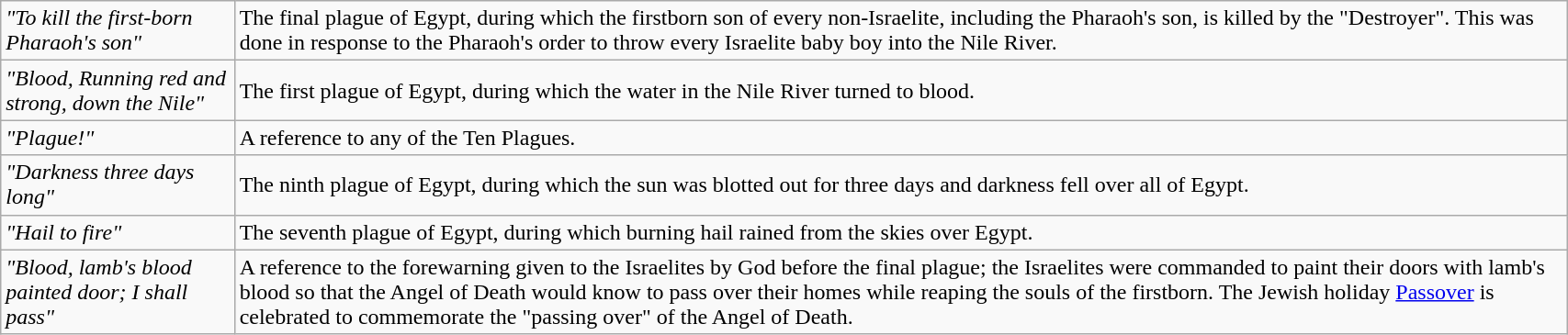<table class="wikitable" style="width: 90%; height: 14em;">
<tr>
<td><em>"To kill the first-born Pharaoh's son"</em></td>
<td>The final plague of Egypt, during which the firstborn son of every non-Israelite, including the Pharaoh's son, is killed by the "Destroyer". This was done in response to the Pharaoh's order to throw every Israelite baby boy into the Nile River.</td>
</tr>
<tr>
<td><em>"Blood, Running red and strong, down the Nile"</em></td>
<td>The first plague of Egypt, during which the water in the Nile River turned to blood.</td>
</tr>
<tr>
<td><em>"Plague!"</em></td>
<td>A reference to any of the Ten Plagues.</td>
</tr>
<tr>
<td><em>"Darkness three days long"</em></td>
<td>The ninth plague of Egypt, during which the sun was blotted out for three days and darkness fell over all of Egypt.</td>
</tr>
<tr>
<td><em>"Hail to fire"</em></td>
<td>The seventh plague of Egypt, during which burning hail rained from the skies over Egypt.</td>
</tr>
<tr>
<td><em>"Blood, lamb's blood painted door; I shall pass"</em></td>
<td>A reference to the forewarning given to the Israelites by God before the final plague; the Israelites were commanded to paint their doors with lamb's blood so that the Angel of Death would know to pass over their homes while reaping the souls of the firstborn. The Jewish holiday <a href='#'>Passover</a> is celebrated to commemorate the "passing over" of the Angel of Death.</td>
</tr>
</table>
